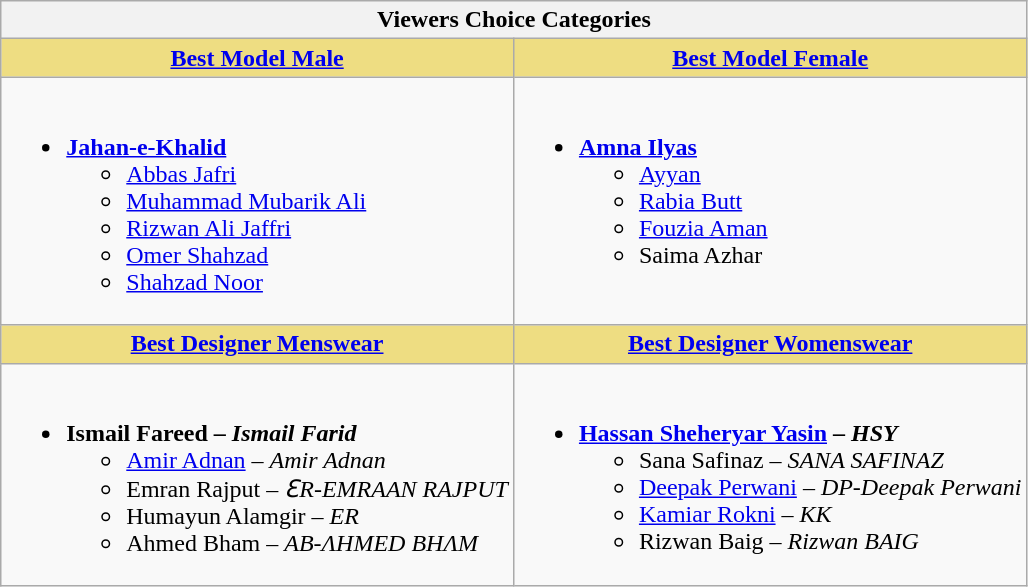<table class=wikitable>
<tr>
<th colspan="2">Viewers Choice Categories</th>
</tr>
<tr>
<th style="background:#EEDD82; ! width:50%"><a href='#'>Best Model Male</a></th>
<th style="background:#EEDD82; ! width:50%"><a href='#'>Best Model Female</a></th>
</tr>
<tr>
<td valign="top"><br><ul><li><strong><a href='#'>Jahan-e-Khalid</a></strong><ul><li><a href='#'>Abbas Jafri</a></li><li><a href='#'>Muhammad Mubarik Ali</a></li><li><a href='#'>Rizwan Ali Jaffri</a></li><li><a href='#'>Omer Shahzad</a></li><li><a href='#'>Shahzad Noor</a></li></ul></li></ul></td>
<td valign="top"><br><ul><li><strong><a href='#'>Amna Ilyas</a></strong><ul><li><a href='#'>Ayyan</a></li><li><a href='#'>Rabia Butt</a></li><li><a href='#'>Fouzia Aman</a></li><li>Saima Azhar</li></ul></li></ul></td>
</tr>
<tr>
<th style="background:#EEDD82; ! width:50%"><a href='#'>Best Designer Menswear</a></th>
<th style="background:#EEDD82; ! width:50%"><a href='#'>Best Designer Womenswear</a></th>
</tr>
<tr>
<td valign="top"><br><ul><li><strong>Ismail Fareed – <span><em>Ismail Farid</em></span> </strong><ul><li><a href='#'>Amir Adnan</a> –  <span><em>Amir Adnan</em> </span></li><li>Emran Rajput – <em>ԐR-EMRAAN RAJPUT</em></li><li>Humayun Alamgir – <span><em>ER</em> </span></li><li>Ahmed Bham – <em>AB-ΛHMED BHΛM</em></li></ul></li></ul></td>
<td valign="top"><br><ul><li><strong><a href='#'>Hassan Sheheryar Yasin</a> – <span><em>HSY</em></span></strong><ul><li>Sana Safinaz – <span><em>SANA SAFINAZ </em></span></li><li><a href='#'>Deepak Perwani</a> – <em>DP-Deepak Perwani</em></li><li><a href='#'>Kamiar Rokni</a> – <em>ΚK</em></li><li>Rizwan Baig – <em>Rizwan BAIG</em></li></ul></li></ul></td>
</tr>
</table>
